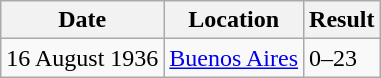<table class="wikitable" style="align:center;">
<tr>
<th>Date</th>
<th>Location</th>
<th>Result</th>
</tr>
<tr>
<td>16 August 1936</td>
<td><a href='#'>Buenos Aires</a></td>
<td> 0–23 </td>
</tr>
</table>
